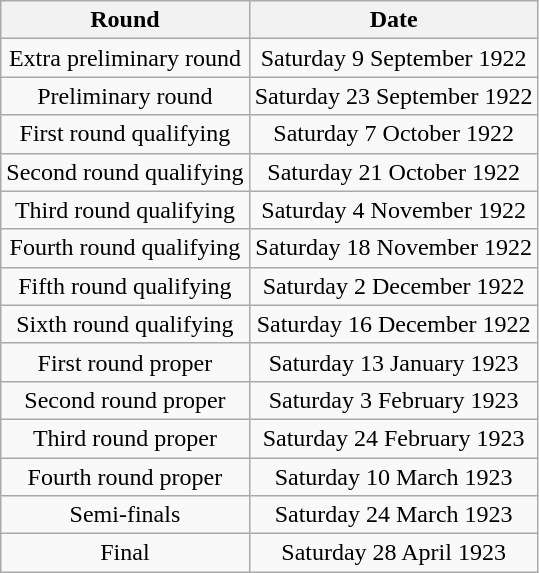<table class="wikitable" style="text-align: center">
<tr>
<th>Round</th>
<th>Date</th>
</tr>
<tr>
<td>Extra preliminary round</td>
<td>Saturday 9 September 1922</td>
</tr>
<tr>
<td>Preliminary round</td>
<td>Saturday 23 September 1922</td>
</tr>
<tr>
<td>First round qualifying</td>
<td>Saturday 7 October 1922</td>
</tr>
<tr>
<td>Second round qualifying</td>
<td>Saturday 21 October 1922</td>
</tr>
<tr>
<td>Third round qualifying</td>
<td>Saturday 4 November 1922</td>
</tr>
<tr>
<td>Fourth round qualifying</td>
<td>Saturday 18 November 1922</td>
</tr>
<tr>
<td>Fifth round qualifying</td>
<td>Saturday 2 December 1922</td>
</tr>
<tr>
<td>Sixth round qualifying</td>
<td>Saturday 16 December 1922</td>
</tr>
<tr>
<td>First round proper</td>
<td>Saturday 13 January 1923</td>
</tr>
<tr>
<td>Second round proper</td>
<td>Saturday 3 February 1923</td>
</tr>
<tr>
<td>Third round proper</td>
<td>Saturday 24 February 1923</td>
</tr>
<tr>
<td>Fourth round proper</td>
<td>Saturday 10 March 1923</td>
</tr>
<tr>
<td>Semi-finals</td>
<td>Saturday 24 March 1923</td>
</tr>
<tr>
<td>Final</td>
<td>Saturday 28 April 1923</td>
</tr>
</table>
